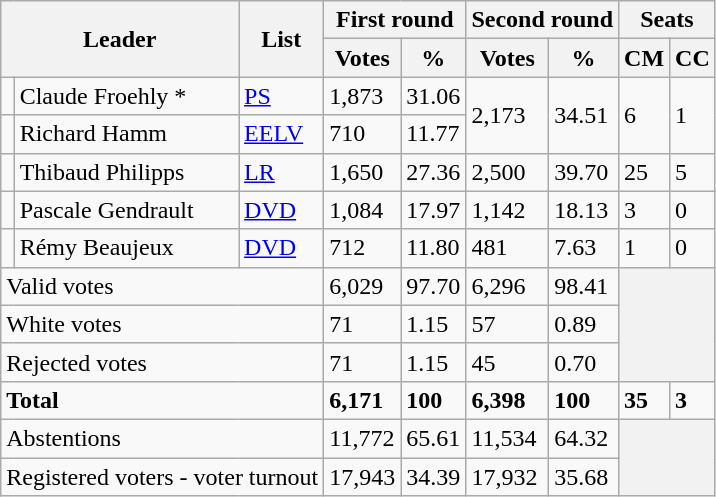<table class="wikitable">
<tr>
<th colspan="2" rowspan="2">Leader</th>
<th rowspan="2">List</th>
<th colspan="2">First round</th>
<th colspan="2">Second round</th>
<th colspan="2">Seats</th>
</tr>
<tr>
<th>Votes</th>
<th>%</th>
<th>Votes</th>
<th>%</th>
<th>CM</th>
<th>CC</th>
</tr>
<tr>
<td bgcolor=></td>
<td>Claude Froehly *</td>
<td><a href='#'>PS</a></td>
<td>1,873</td>
<td>31.06</td>
<td rowspan="2">2,173</td>
<td rowspan="2">34.51</td>
<td rowspan="2">6</td>
<td rowspan="2">1</td>
</tr>
<tr>
<td bgcolor=></td>
<td>Richard Hamm</td>
<td><a href='#'>EELV</a></td>
<td>710</td>
<td>11.77</td>
</tr>
<tr>
<td bgcolor=></td>
<td>Thibaud Philipps</td>
<td><a href='#'>LR</a></td>
<td>1,650</td>
<td>27.36</td>
<td>2,500</td>
<td>39.70</td>
<td>25</td>
<td>5</td>
</tr>
<tr>
<td bgcolor=></td>
<td>Pascale Gendrault</td>
<td><a href='#'>DVD</a></td>
<td>1,084</td>
<td>17.97</td>
<td>1,142</td>
<td>18.13</td>
<td>3</td>
<td>0</td>
</tr>
<tr>
<td bgcolor=></td>
<td>Rémy Beaujeux</td>
<td><a href='#'>DVD</a></td>
<td>712</td>
<td>11.80</td>
<td>481</td>
<td>7.63</td>
<td>1</td>
<td>0</td>
</tr>
<tr>
<td colspan="3">Valid votes</td>
<td>6,029</td>
<td>97.70</td>
<td>6,296</td>
<td>98.41</td>
<th colspan="2" rowspan="3"></th>
</tr>
<tr>
<td colspan="3">White votes</td>
<td>71</td>
<td>1.15</td>
<td>57</td>
<td>0.89</td>
</tr>
<tr>
<td colspan="3">Rejected votes</td>
<td>71</td>
<td>1.15</td>
<td>45</td>
<td>0.70</td>
</tr>
<tr>
<td colspan="3"><strong>Total</strong></td>
<td><strong>6,171</strong></td>
<td><strong>100</strong></td>
<td><strong>6,398</strong></td>
<td><strong>100</strong></td>
<td><strong>35</strong></td>
<td><strong>3</strong></td>
</tr>
<tr>
<td colspan="3">Abstentions</td>
<td>11,772</td>
<td>65.61</td>
<td>11,534</td>
<td>64.32</td>
<th colspan="2" rowspan="2"></th>
</tr>
<tr>
<td colspan="3">Registered voters - voter turnout</td>
<td>17,943</td>
<td>34.39</td>
<td>17,932</td>
<td>35.68</td>
</tr>
</table>
